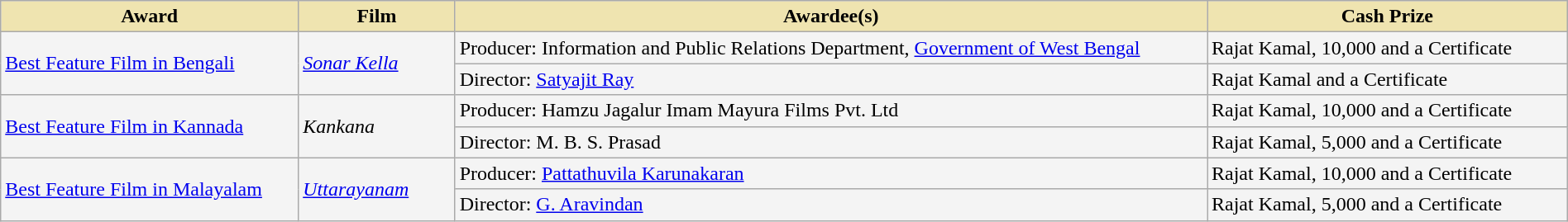<table class="wikitable sortable" style="width:100%;">
<tr>
<th style="background-color:#EFE4B0;width:19%;">Award</th>
<th style="background-color:#EFE4B0;width:10%;">Film</th>
<th style="background-color:#EFE4B0;width:48%;">Awardee(s)</th>
<th style="background-color:#EFE4B0;width:23%;">Cash Prize</th>
</tr>
<tr style="background-color:#F4F4F4">
<td rowspan="2"><a href='#'>Best Feature Film in Bengali</a></td>
<td rowspan="2"><em><a href='#'>Sonar Kella</a></em></td>
<td>Producer: Information and Public Relations Department, <a href='#'>Government of West Bengal</a></td>
<td>Rajat Kamal, 10,000 and a Certificate</td>
</tr>
<tr style="background-color:#F4F4F4">
<td>Director: <a href='#'>Satyajit Ray</a></td>
<td>Rajat Kamal and a Certificate</td>
</tr>
<tr style="background-color:#F4F4F4">
<td rowspan="2"><a href='#'>Best Feature Film in Kannada</a></td>
<td rowspan="2"><em>Kankana</em></td>
<td>Producer: Hamzu Jagalur Imam  Mayura Films Pvt. Ltd</td>
<td>Rajat Kamal, 10,000 and a Certificate</td>
</tr>
<tr style="background-color:#F4F4F4">
<td>Director: M. B. S. Prasad</td>
<td>Rajat Kamal, 5,000 and a Certificate</td>
</tr>
<tr style="background-color:#F4F4F4">
<td rowspan="2"><a href='#'>Best Feature Film in Malayalam</a></td>
<td rowspan="2"><em><a href='#'>Uttarayanam</a></em></td>
<td>Producer: <a href='#'>Pattathuvila Karunakaran</a></td>
<td>Rajat Kamal, 10,000 and a Certificate</td>
</tr>
<tr style="background-color:#F4F4F4">
<td>Director: <a href='#'>G. Aravindan</a></td>
<td>Rajat Kamal, 5,000 and a Certificate</td>
</tr>
</table>
